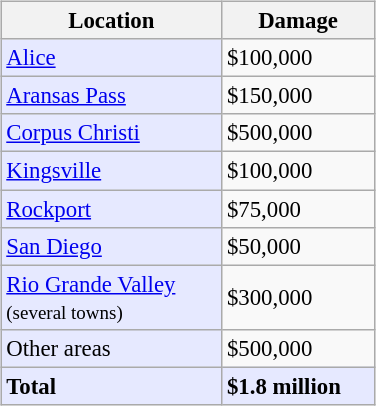<table class="wikitable sortable" style="width: 250px; font-size: 95%; float: right;" cellpadding="4" cellspacing="0">
<tr>
<th scope="col">Location</th>
<th scope="col">Damage</th>
</tr>
<tr>
<td scope="row" bgcolor="#e6e9ff"><a href='#'>Alice</a></td>
<td> $100,000</td>
</tr>
<tr>
<td scope="row" bgcolor="#e6e9ff"><a href='#'>Aransas Pass</a></td>
<td> $150,000</td>
</tr>
<tr>
<td scope="row" bgcolor="#e6e9ff"><a href='#'>Corpus Christi</a></td>
<td> $500,000</td>
</tr>
<tr>
<td scope="row" bgcolor="#e6e9ff"><a href='#'>Kingsville</a></td>
<td> $100,000</td>
</tr>
<tr>
<td scope="row" bgcolor="#e6e9ff"><a href='#'>Rockport</a></td>
<td> $75,000</td>
</tr>
<tr>
<td scope="row" bgcolor="#e6e9ff"><a href='#'>San Diego</a></td>
<td> $50,000</td>
</tr>
<tr>
<td scope="row" bgcolor="#e6e9ff"><a href='#'>Rio Grande Valley</a><br><small>(several towns)</small></td>
<td> $300,000</td>
</tr>
<tr>
<td scope="row" bgcolor="#e6e9ff">Other areas</td>
<td> $500,000</td>
</tr>
<tr class="sortbottom" bgcolor="#e6e9ff">
<td><strong>Total</strong></td>
<td><strong>$1.8 million</strong></td>
</tr>
</table>
